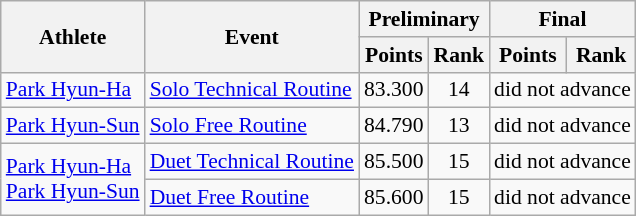<table class=wikitable style="font-size:90%">
<tr>
<th rowspan="2">Athlete</th>
<th rowspan="2">Event</th>
<th colspan="2">Preliminary</th>
<th colspan="2">Final</th>
</tr>
<tr>
<th>Points</th>
<th>Rank</th>
<th>Points</th>
<th>Rank</th>
</tr>
<tr>
<td rowspan="1"><a href='#'>Park Hyun-Ha</a></td>
<td><a href='#'>Solo Technical Routine</a></td>
<td align=center>83.300</td>
<td align=center>14</td>
<td align=center colspan=2>did not advance</td>
</tr>
<tr>
<td rowspan="1"><a href='#'>Park Hyun-Sun</a></td>
<td><a href='#'>Solo Free Routine</a></td>
<td align=center>84.790</td>
<td align=center>13</td>
<td align=center colspan=2>did not advance</td>
</tr>
<tr>
<td rowspan="2"><a href='#'>Park Hyun-Ha</a><br><a href='#'>Park Hyun-Sun</a></td>
<td><a href='#'>Duet Technical Routine</a></td>
<td align=center>85.500</td>
<td align=center>15</td>
<td align=center colspan=2>did not advance</td>
</tr>
<tr>
<td><a href='#'>Duet Free Routine</a></td>
<td align=center>85.600</td>
<td align=center>15</td>
<td align=center colspan=2>did not advance</td>
</tr>
</table>
